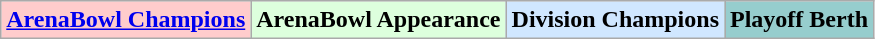<table class="wikitable">
<tr>
<td bgcolor="#FFCCCC"><strong><a href='#'>ArenaBowl Champions</a></strong></td>
<td bgcolor="#DDFFDD"><strong>ArenaBowl Appearance</strong></td>
<td bgcolor="#D0E7FF"><strong>Division Champions</strong></td>
<td bgcolor="#96CDCD"><strong>Playoff Berth</strong></td>
</tr>
</table>
